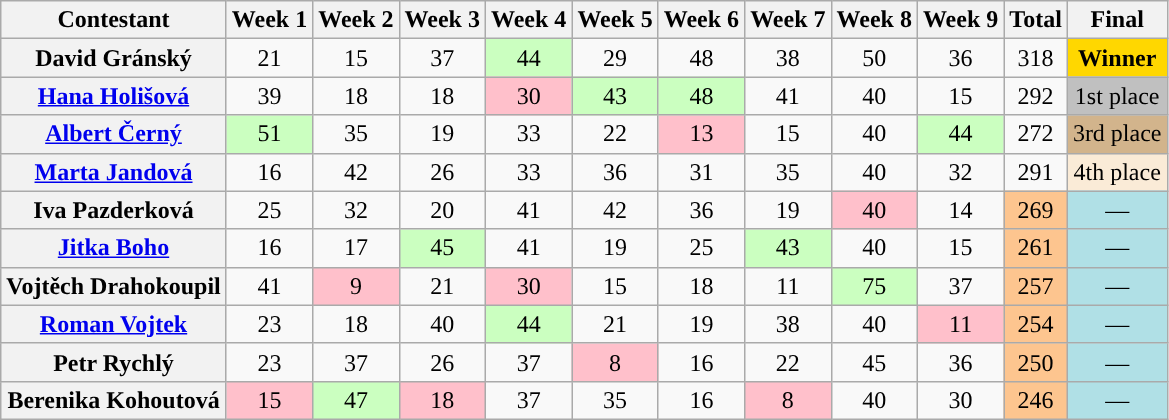<table class="wikitable sortable" style="text-align:center">
<tr>
<th>Contestant</th>
<th>Week 1</th>
<th>Week 2</th>
<th>Week 3</th>
<th>Week 4</th>
<th>Week 5</th>
<th>Week 6</th>
<th>Week 7</th>
<th>Week 8</th>
<th>Week 9</th>
<th>Total</th>
<th>Final</th>
</tr>
<tr>
<th>David Gránský</th>
<td>21</td>
<td>15</td>
<td>37</td>
<td style="background:#cbffc0">44</td>
<td>29</td>
<td data-sort-value=a>48</td>
<td>38</td>
<td>50</td>
<td>36</td>
<td>318</td>
<td style="background:gold;"><strong>Winner</strong></td>
</tr>
<tr>
<th><a href='#'>Hana Holišová</a></th>
<td>39</td>
<td>18</td>
<td>18</td>
<td style="background:pink">30</td>
<td style="background:#cbffc0">43</td>
<td data-sort-value=b; style="background:#cbffc0">48</td>
<td>41</td>
<td>40</td>
<td>15</td>
<td>292</td>
<td style="background:silver;">1st place</td>
</tr>
<tr>
<th><a href='#'>Albert Černý</a></th>
<td style="background:#cbffc0">51</td>
<td>35</td>
<td>19</td>
<td>33</td>
<td>22</td>
<td style="background:pink">13</td>
<td>15</td>
<td>40</td>
<td style="background:#cbffc0">44</td>
<td>272</td>
<td bgcolor=tan>3rd place</td>
</tr>
<tr>
<th><a href='#'>Marta Jandová</a></th>
<td>16</td>
<td>42</td>
<td>26</td>
<td>33</td>
<td>36</td>
<td>31</td>
<td>35</td>
<td>40</td>
<td>32</td>
<td>291</td>
<td style="background:antiquewhite;">4th place</td>
</tr>
<tr>
<th>Iva Pazderková</th>
<td>25</td>
<td>32</td>
<td>20</td>
<td>41</td>
<td>42</td>
<td>36</td>
<td>19</td>
<td data-sort-value=1; style="background:pink">40</td>
<td>14</td>
<td style="background:#fdc58f;">269</td>
<td style="background:#b0e0e6;">—</td>
</tr>
<tr>
<th><a href='#'>Jitka Boho</a></th>
<td>16</td>
<td>17</td>
<td style="background:#cbffc0">45</td>
<td>41</td>
<td>19</td>
<td>25</td>
<td style="background:#cbffc0">43</td>
<td>40</td>
<td>15</td>
<td style="background:#fdc58f;">261</td>
<td style="background:#b0e0e6;">—</td>
</tr>
<tr>
<th>Vojtěch Drahokoupil</th>
<td>41</td>
<td style="background:pink">9</td>
<td>21</td>
<td style="background:pink">30</td>
<td>15</td>
<td>18</td>
<td>11</td>
<td style="background:#cbffc0">75</td>
<td>37</td>
<td style="background:#fdc58f;">257</td>
<td style="background:#b0e0e6;">—</td>
</tr>
<tr>
<th><a href='#'>Roman Vojtek</a></th>
<td>23</td>
<td>18</td>
<td>40</td>
<td style="background:#cbffc0">44</td>
<td>21</td>
<td>19</td>
<td>38</td>
<td>40</td>
<td style="background:pink">11</td>
<td style="background:#fdc58f;">254</td>
<td style="background:#b0e0e6;">—</td>
</tr>
<tr>
<th>Petr Rychlý</th>
<td>23</td>
<td>37</td>
<td>26</td>
<td>37</td>
<td style="background:pink">8</td>
<td>16</td>
<td>22</td>
<td>45</td>
<td>36</td>
<td style="background:#fdc58f;">250</td>
<td style="background:#b0e0e6;">—</td>
</tr>
<tr>
<th>Berenika Kohoutová</th>
<td style="background:pink">15</td>
<td style="background:#cbffc0">47</td>
<td data-sort-value=1; style="background:pink">18</td>
<td>37</td>
<td>35</td>
<td>16</td>
<td style="background:pink">8</td>
<td>40</td>
<td>30</td>
<td style="background:#fdc58f;">246</td>
<td style="background:#b0e0e6;">—</td>
</tr>
</table>
